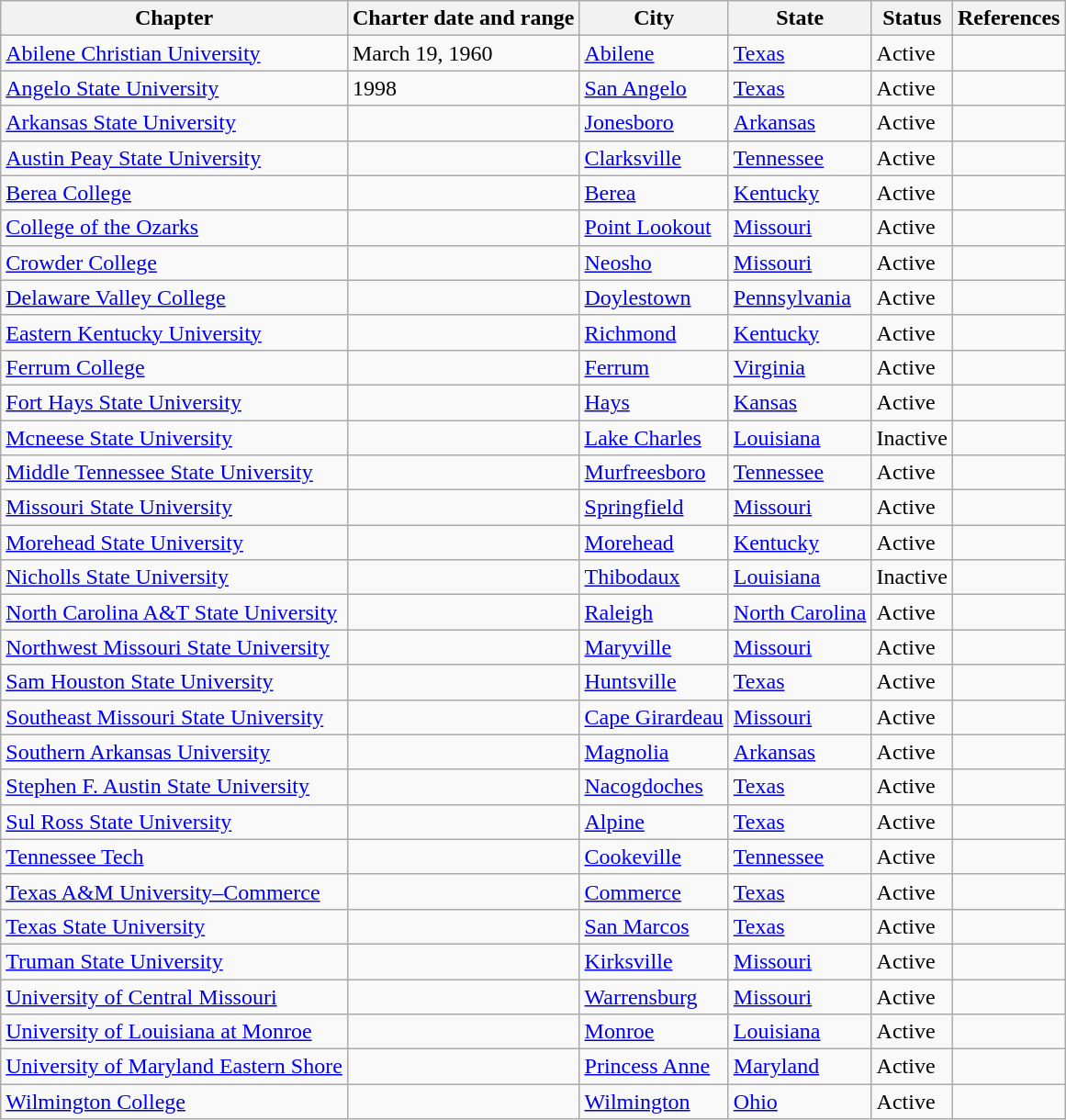<table class="wikitable sortable">
<tr>
<th>Chapter</th>
<th>Charter date and range</th>
<th>City</th>
<th>State</th>
<th>Status</th>
<th>References</th>
</tr>
<tr>
<td><a href='#'>Abilene Christian University</a></td>
<td>March 19, 1960</td>
<td><a href='#'>Abilene</a></td>
<td><a href='#'>Texas</a></td>
<td>Active</td>
<td></td>
</tr>
<tr>
<td><a href='#'>Angelo State University</a></td>
<td>1998</td>
<td><a href='#'>San Angelo</a></td>
<td><a href='#'>Texas</a></td>
<td>Active</td>
<td></td>
</tr>
<tr>
<td><a href='#'>Arkansas State University</a></td>
<td></td>
<td><a href='#'>Jonesboro</a></td>
<td><a href='#'>Arkansas</a></td>
<td>Active</td>
<td></td>
</tr>
<tr>
<td><a href='#'>Austin Peay State University</a></td>
<td></td>
<td><a href='#'>Clarksville</a></td>
<td><a href='#'>Tennessee</a></td>
<td>Active</td>
<td></td>
</tr>
<tr>
<td><a href='#'>Berea College</a></td>
<td></td>
<td><a href='#'>Berea</a></td>
<td><a href='#'>Kentucky</a></td>
<td>Active</td>
<td></td>
</tr>
<tr>
<td><a href='#'>College of the Ozarks</a></td>
<td></td>
<td><a href='#'>Point Lookout</a></td>
<td><a href='#'>Missouri</a></td>
<td>Active</td>
<td></td>
</tr>
<tr>
<td><a href='#'>Crowder College</a></td>
<td></td>
<td><a href='#'>Neosho</a></td>
<td><a href='#'>Missouri</a></td>
<td>Active</td>
<td></td>
</tr>
<tr>
<td><a href='#'>Delaware Valley College</a></td>
<td></td>
<td><a href='#'>Doylestown</a></td>
<td><a href='#'>Pennsylvania</a></td>
<td>Active</td>
<td></td>
</tr>
<tr>
<td><a href='#'>Eastern Kentucky University</a></td>
<td></td>
<td><a href='#'>Richmond</a></td>
<td><a href='#'>Kentucky</a></td>
<td>Active</td>
<td></td>
</tr>
<tr>
<td><a href='#'>Ferrum College</a></td>
<td></td>
<td><a href='#'>Ferrum</a></td>
<td><a href='#'>Virginia</a></td>
<td>Active</td>
<td></td>
</tr>
<tr>
<td><a href='#'>Fort Hays State University</a></td>
<td></td>
<td><a href='#'>Hays</a></td>
<td><a href='#'>Kansas</a></td>
<td>Active</td>
<td></td>
</tr>
<tr>
<td><a href='#'>Mcneese State University</a></td>
<td></td>
<td><a href='#'>Lake Charles</a></td>
<td><a href='#'>Louisiana</a></td>
<td>Inactive</td>
<td></td>
</tr>
<tr>
<td><a href='#'>Middle Tennessee State University</a></td>
<td></td>
<td><a href='#'>Murfreesboro</a></td>
<td><a href='#'>Tennessee</a></td>
<td>Active</td>
<td></td>
</tr>
<tr>
<td><a href='#'>Missouri State University</a></td>
<td></td>
<td><a href='#'>Springfield</a></td>
<td><a href='#'>Missouri</a></td>
<td>Active</td>
<td></td>
</tr>
<tr>
<td><a href='#'>Morehead State University</a></td>
<td></td>
<td><a href='#'>Morehead</a></td>
<td><a href='#'>Kentucky</a></td>
<td>Active</td>
<td></td>
</tr>
<tr>
<td><a href='#'>Nicholls State University</a></td>
<td></td>
<td><a href='#'>Thibodaux</a></td>
<td><a href='#'>Louisiana</a></td>
<td>Inactive</td>
<td></td>
</tr>
<tr>
<td><a href='#'>North Carolina A&T State University</a></td>
<td></td>
<td><a href='#'>Raleigh</a></td>
<td><a href='#'>North Carolina</a></td>
<td>Active</td>
<td></td>
</tr>
<tr>
<td><a href='#'>Northwest Missouri State University</a></td>
<td></td>
<td><a href='#'>Maryville</a></td>
<td><a href='#'>Missouri</a></td>
<td>Active</td>
<td></td>
</tr>
<tr>
<td><a href='#'>Sam Houston State University</a></td>
<td></td>
<td><a href='#'>Huntsville</a></td>
<td><a href='#'>Texas</a></td>
<td>Active</td>
<td></td>
</tr>
<tr>
<td><a href='#'>Southeast Missouri State University</a></td>
<td></td>
<td><a href='#'>Cape Girardeau</a></td>
<td><a href='#'>Missouri</a></td>
<td>Active</td>
<td></td>
</tr>
<tr>
<td><a href='#'>Southern Arkansas University</a></td>
<td></td>
<td><a href='#'>Magnolia</a></td>
<td><a href='#'>Arkansas</a></td>
<td>Active</td>
<td></td>
</tr>
<tr>
<td><a href='#'>Stephen F. Austin State University</a></td>
<td></td>
<td><a href='#'>Nacogdoches</a></td>
<td><a href='#'>Texas</a></td>
<td>Active</td>
<td></td>
</tr>
<tr>
<td><a href='#'>Sul Ross State University</a></td>
<td></td>
<td><a href='#'>Alpine</a></td>
<td><a href='#'>Texas</a></td>
<td>Active</td>
<td></td>
</tr>
<tr>
<td><a href='#'>Tennessee Tech</a></td>
<td></td>
<td><a href='#'>Cookeville</a></td>
<td><a href='#'>Tennessee</a></td>
<td>Active</td>
<td></td>
</tr>
<tr>
<td><a href='#'>Texas A&M University–Commerce</a></td>
<td></td>
<td><a href='#'>Commerce</a></td>
<td><a href='#'>Texas</a></td>
<td>Active</td>
<td></td>
</tr>
<tr>
<td><a href='#'>Texas State University</a></td>
<td></td>
<td><a href='#'>San Marcos</a></td>
<td><a href='#'>Texas</a></td>
<td>Active</td>
<td></td>
</tr>
<tr>
<td><a href='#'>Truman State University</a></td>
<td></td>
<td><a href='#'>Kirksville</a></td>
<td><a href='#'>Missouri</a></td>
<td>Active</td>
<td></td>
</tr>
<tr>
<td><a href='#'>University of Central Missouri</a></td>
<td></td>
<td><a href='#'>Warrensburg</a></td>
<td><a href='#'>Missouri</a></td>
<td>Active</td>
<td></td>
</tr>
<tr>
<td><a href='#'>University of Louisiana at Monroe</a></td>
<td></td>
<td><a href='#'>Monroe</a></td>
<td><a href='#'>Louisiana</a></td>
<td>Active</td>
<td></td>
</tr>
<tr>
<td><a href='#'>University of Maryland Eastern Shore</a></td>
<td></td>
<td><a href='#'>Princess Anne</a></td>
<td><a href='#'>Maryland</a></td>
<td>Active</td>
<td></td>
</tr>
<tr>
<td><a href='#'>Wilmington College</a></td>
<td></td>
<td><a href='#'>Wilmington</a></td>
<td><a href='#'>Ohio</a></td>
<td>Active</td>
<td></td>
</tr>
</table>
